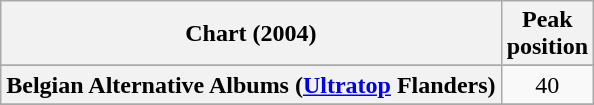<table class="wikitable sortable plainrowheaders" style="text-align:center;" border="1">
<tr>
<th scope="col">Chart (2004)</th>
<th scope="col">Peak<br>position</th>
</tr>
<tr>
</tr>
<tr>
<th scope="row">Belgian Alternative Albums (<a href='#'>Ultratop</a> Flanders)</th>
<td>40</td>
</tr>
<tr>
</tr>
<tr>
</tr>
<tr>
</tr>
<tr>
</tr>
<tr>
</tr>
<tr>
</tr>
</table>
